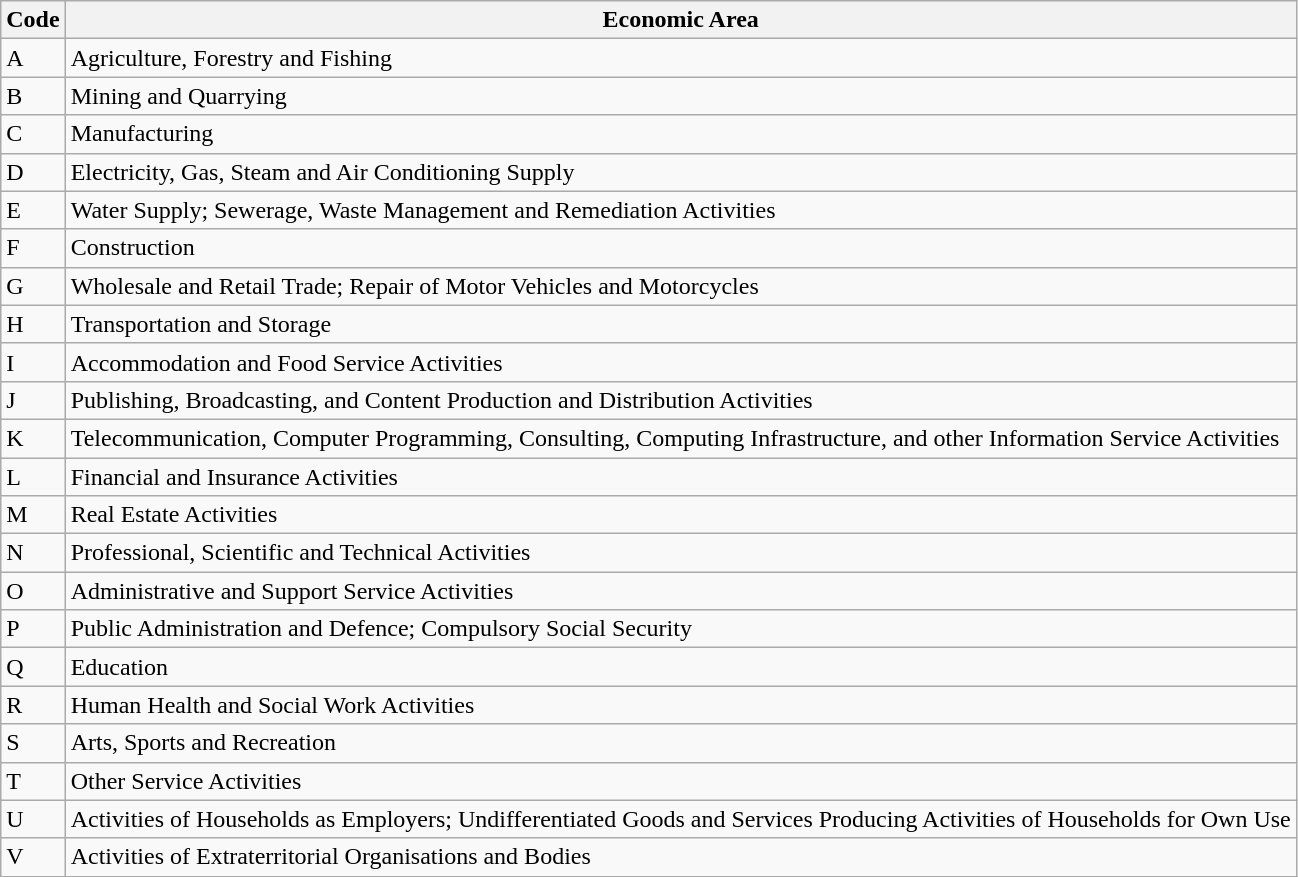<table class="wikitable">
<tr>
<th>Code</th>
<th>Economic Area</th>
</tr>
<tr>
<td>A</td>
<td>Agriculture, Forestry and Fishing</td>
</tr>
<tr>
<td>B</td>
<td>Mining and Quarrying</td>
</tr>
<tr>
<td>C</td>
<td>Manufacturing</td>
</tr>
<tr>
<td>D</td>
<td>Electricity, Gas, Steam and Air Conditioning Supply</td>
</tr>
<tr>
<td>E</td>
<td>Water Supply; Sewerage, Waste Management and Remediation Activities</td>
</tr>
<tr>
<td>F</td>
<td>Construction</td>
</tr>
<tr>
<td>G</td>
<td>Wholesale and Retail Trade; Repair of Motor Vehicles and Motorcycles</td>
</tr>
<tr>
<td>H</td>
<td>Transportation and Storage</td>
</tr>
<tr>
<td>I</td>
<td>Accommodation and Food Service Activities</td>
</tr>
<tr>
<td>J</td>
<td>Publishing, Broadcasting, and Content Production and Distribution Activities</td>
</tr>
<tr>
<td>K</td>
<td>Telecommunication, Computer Programming, Consulting, Computing Infrastructure, and other Information Service Activities</td>
</tr>
<tr>
<td>L</td>
<td>Financial and Insurance Activities</td>
</tr>
<tr>
<td>M</td>
<td>Real Estate Activities</td>
</tr>
<tr>
<td>N</td>
<td>Professional, Scientific and Technical Activities</td>
</tr>
<tr>
<td>O</td>
<td>Administrative and Support Service Activities</td>
</tr>
<tr>
<td>P</td>
<td>Public Administration and Defence; Compulsory Social Security</td>
</tr>
<tr>
<td>Q</td>
<td>Education</td>
</tr>
<tr>
<td>R</td>
<td>Human Health and Social Work Activities</td>
</tr>
<tr>
<td>S</td>
<td>Arts, Sports and Recreation</td>
</tr>
<tr>
<td>T</td>
<td>Other Service Activities</td>
</tr>
<tr>
<td>U</td>
<td>Activities of Households as Employers; Undifferentiated Goods and Services Producing Activities of Households for Own Use</td>
</tr>
<tr>
<td>V</td>
<td>Activities of Extraterritorial Organisations and Bodies</td>
</tr>
</table>
